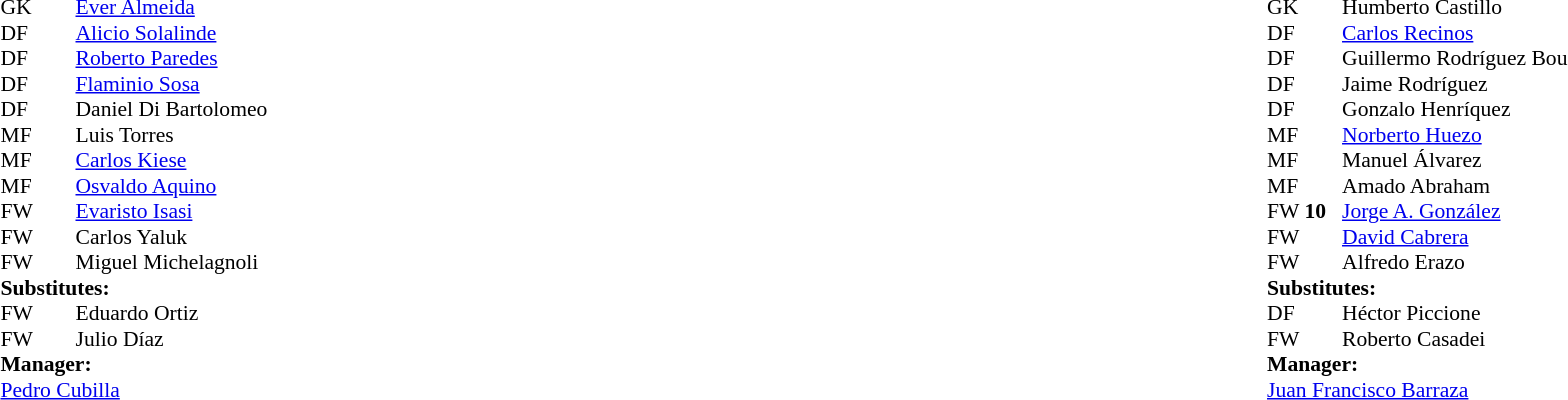<table width="100%">
<tr>
<td valign="top" width="50%"><br><table style="font-size:90%" cellspacing="0" cellpadding="0">
<tr>
<td colspan=4></td>
</tr>
<tr>
<th width=25></th>
<th width=25></th>
</tr>
<tr>
<td>GK</td>
<td></td>
<td> <a href='#'>Ever Almeida</a></td>
</tr>
<tr>
<td>DF</td>
<td></td>
<td> <a href='#'>Alicio Solalinde</a></td>
</tr>
<tr>
<td>DF</td>
<td></td>
<td> <a href='#'>Roberto Paredes</a></td>
</tr>
<tr>
<td>DF</td>
<td></td>
<td> <a href='#'>Flaminio Sosa</a></td>
</tr>
<tr>
<td>DF</td>
<td></td>
<td> Daniel Di Bartolomeo</td>
</tr>
<tr>
<td>MF</td>
<td></td>
<td> Luis Torres</td>
</tr>
<tr>
<td>MF</td>
<td></td>
<td> <a href='#'>Carlos Kiese</a></td>
</tr>
<tr>
<td>MF</td>
<td></td>
<td> <a href='#'>Osvaldo Aquino</a></td>
</tr>
<tr>
<td>FW</td>
<td></td>
<td> <a href='#'>Evaristo Isasi</a></td>
<td></td>
<td></td>
</tr>
<tr>
<td>FW</td>
<td></td>
<td> Carlos Yaluk</td>
<td></td>
<td></td>
</tr>
<tr>
<td>FW</td>
<td></td>
<td> Miguel Michelagnoli</td>
</tr>
<tr>
<td colspan=3><strong>Substitutes:</strong></td>
</tr>
<tr>
<td>FW</td>
<td></td>
<td> Eduardo Ortiz</td>
<td></td>
<td></td>
</tr>
<tr>
<td>FW</td>
<td></td>
<td> Julio Díaz</td>
<td></td>
<td></td>
</tr>
<tr>
<td colspan=3><strong>Manager:</strong></td>
</tr>
<tr>
<td colspan=4> <a href='#'>Pedro Cubilla</a></td>
</tr>
</table>
</td>
<td valign="top" width="50%"><br><table style="font-size:90%" cellspacing="0" cellpadding="0" align=center>
<tr>
<td colspan=4></td>
</tr>
<tr>
<th width=25></th>
<th width=25></th>
</tr>
<tr>
<td>GK</td>
<td></td>
<td> Humberto Castillo</td>
</tr>
<tr>
<td>DF</td>
<td></td>
<td> <a href='#'>Carlos Recinos</a></td>
</tr>
<tr>
<td>DF</td>
<td></td>
<td> Guillermo Rodríguez Bou</td>
</tr>
<tr>
<td>DF</td>
<td></td>
<td> Jaime Rodríguez</td>
</tr>
<tr>
<td>DF</td>
<td></td>
<td> Gonzalo Henríquez</td>
<td></td>
<td></td>
</tr>
<tr>
<td>MF</td>
<td></td>
<td> <a href='#'>Norberto Huezo</a></td>
</tr>
<tr>
<td>MF</td>
<td></td>
<td> Manuel Álvarez</td>
</tr>
<tr>
<td>MF</td>
<td></td>
<td> Amado Abraham</td>
</tr>
<tr>
<td>FW</td>
<td><strong>10</strong></td>
<td> <a href='#'>Jorge A. González</a></td>
</tr>
<tr>
<td>FW</td>
<td></td>
<td> <a href='#'>David Cabrera</a></td>
<td></td>
<td></td>
</tr>
<tr>
<td>FW</td>
<td></td>
<td> Alfredo Erazo</td>
</tr>
<tr>
<td colspan=3><strong>Substitutes:</strong></td>
</tr>
<tr>
<td>DF</td>
<td></td>
<td> Héctor Piccione</td>
<td></td>
<td></td>
</tr>
<tr>
<td>FW</td>
<td></td>
<td> Roberto Casadei</td>
<td></td>
<td></td>
</tr>
<tr>
<td colspan=3><strong>Manager:</strong></td>
</tr>
<tr>
<td colspan=5> <a href='#'>Juan Francisco Barraza</a></td>
</tr>
</table>
</td>
</tr>
</table>
